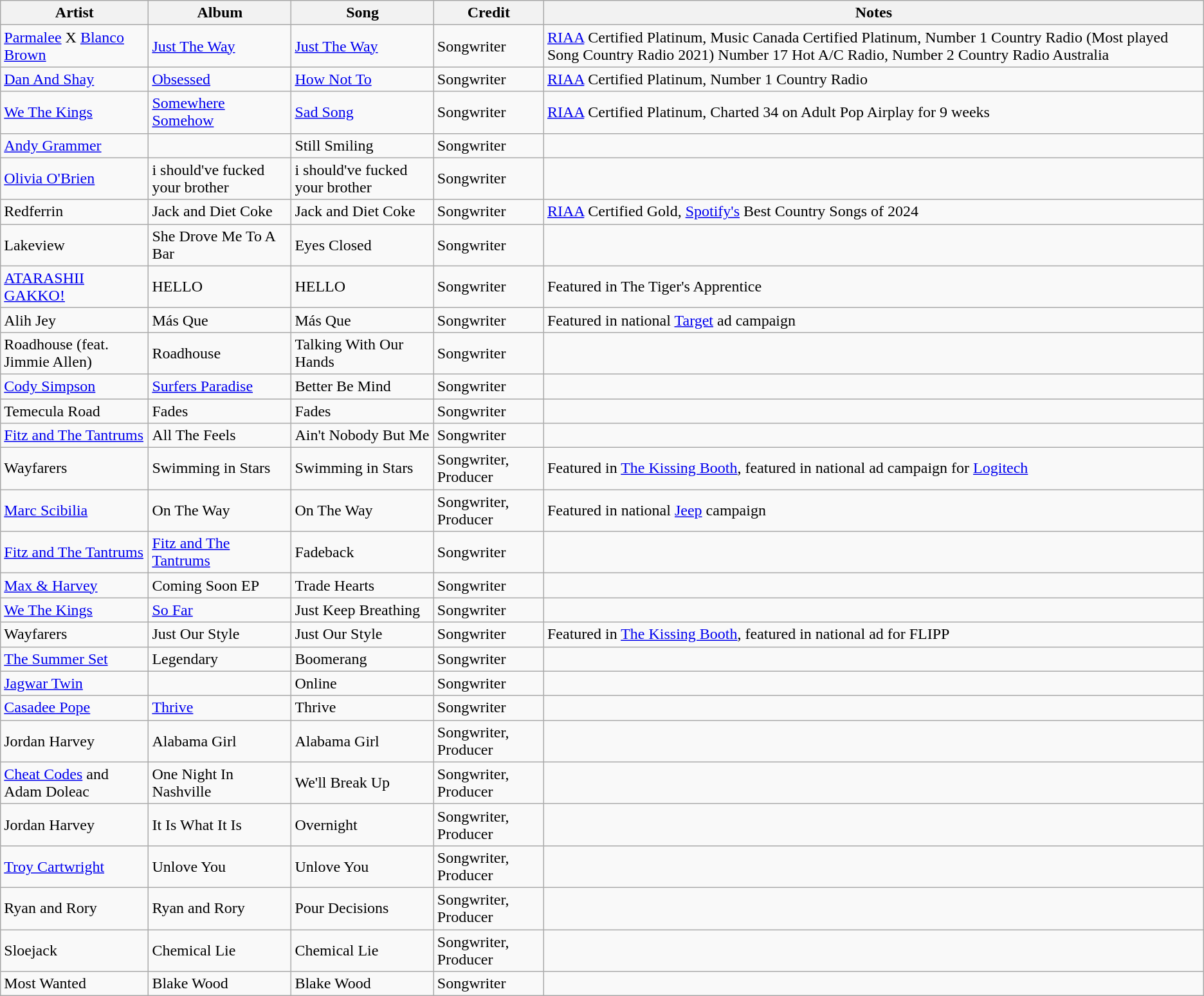<table class="wikitable">
<tr>
<th>Artist</th>
<th>Album</th>
<th>Song</th>
<th>Credit</th>
<th>Notes</th>
</tr>
<tr>
<td><a href='#'>Parmalee</a> X <a href='#'>Blanco Brown</a></td>
<td><a href='#'>Just The Way</a></td>
<td><a href='#'>Just The Way</a></td>
<td>Songwriter</td>
<td><a href='#'>RIAA</a> Certified Platinum, Music Canada Certified Platinum, Number 1 Country Radio (Most played Song Country Radio 2021) Number 17 Hot A/C Radio, Number 2 Country Radio Australia</td>
</tr>
<tr>
<td><a href='#'>Dan And Shay</a></td>
<td><a href='#'>Obsessed</a></td>
<td><a href='#'>How Not To</a></td>
<td>Songwriter</td>
<td><a href='#'>RIAA</a> Certified Platinum, Number 1 Country Radio</td>
</tr>
<tr>
<td><a href='#'>We The Kings</a></td>
<td><a href='#'>Somewhere Somehow</a></td>
<td><a href='#'>Sad Song</a></td>
<td>Songwriter</td>
<td><a href='#'>RIAA</a> Certified Platinum, Charted 34 on Adult Pop Airplay for 9 weeks</td>
</tr>
<tr>
<td><a href='#'>Andy Grammer</a></td>
<td></td>
<td>Still Smiling</td>
<td>Songwriter</td>
<td></td>
</tr>
<tr>
<td><a href='#'>Olivia O'Brien</a></td>
<td>i should've fucked your brother</td>
<td>i should've fucked your brother</td>
<td>Songwriter</td>
<td></td>
</tr>
<tr>
<td>Redferrin</td>
<td>Jack and Diet Coke</td>
<td>Jack and Diet Coke</td>
<td>Songwriter</td>
<td><a href='#'>RIAA</a> Certified Gold, <a href='#'>Spotify's</a> Best Country Songs of 2024</td>
</tr>
<tr>
<td>Lakeview</td>
<td>She Drove Me To A Bar</td>
<td>Eyes Closed</td>
<td>Songwriter</td>
<td></td>
</tr>
<tr>
<td><a href='#'>ATARASHII GAKKO!</a></td>
<td>HELLO</td>
<td>HELLO</td>
<td>Songwriter</td>
<td>Featured in The Tiger's Apprentice</td>
</tr>
<tr>
<td>Alih Jey</td>
<td>Más Que</td>
<td>Más Que</td>
<td>Songwriter</td>
<td>Featured in national <a href='#'>Target</a> ad campaign</td>
</tr>
<tr>
<td>Roadhouse (feat. Jimmie Allen)</td>
<td>Roadhouse</td>
<td>Talking With Our Hands</td>
<td>Songwriter</td>
<td></td>
</tr>
<tr>
<td><a href='#'>Cody Simpson</a></td>
<td><a href='#'>Surfers Paradise</a></td>
<td>Better Be Mind</td>
<td>Songwriter</td>
<td></td>
</tr>
<tr>
<td>Temecula Road</td>
<td>Fades</td>
<td>Fades</td>
<td>Songwriter</td>
<td></td>
</tr>
<tr>
<td><a href='#'>Fitz and The Tantrums</a></td>
<td>All The Feels</td>
<td>Ain't Nobody But Me</td>
<td>Songwriter</td>
<td></td>
</tr>
<tr>
<td>Wayfarers</td>
<td>Swimming in Stars</td>
<td>Swimming in Stars</td>
<td>Songwriter, Producer</td>
<td>Featured in <a href='#'>The Kissing Booth</a>, featured in national ad campaign for <a href='#'>Logitech</a></td>
</tr>
<tr>
<td><a href='#'>Marc Scibilia</a></td>
<td>On The Way</td>
<td>On The Way</td>
<td>Songwriter, Producer</td>
<td>Featured in national <a href='#'>Jeep</a> campaign</td>
</tr>
<tr>
<td><a href='#'>Fitz and The Tantrums</a></td>
<td><a href='#'>Fitz and The Tantrums</a></td>
<td>Fadeback</td>
<td>Songwriter</td>
<td></td>
</tr>
<tr>
<td><a href='#'>Max & Harvey</a></td>
<td>Coming Soon EP</td>
<td>Trade Hearts</td>
<td>Songwriter</td>
<td></td>
</tr>
<tr>
<td><a href='#'>We The Kings</a></td>
<td><a href='#'>So Far</a></td>
<td>Just Keep Breathing</td>
<td>Songwriter</td>
<td></td>
</tr>
<tr>
<td>Wayfarers</td>
<td>Just Our Style</td>
<td>Just Our Style</td>
<td>Songwriter</td>
<td>Featured in <a href='#'>The Kissing Booth</a>, featured in national ad for FLIPP</td>
</tr>
<tr>
<td><a href='#'>The Summer Set</a></td>
<td>Legendary</td>
<td>Boomerang</td>
<td>Songwriter</td>
<td></td>
</tr>
<tr>
<td><a href='#'>Jagwar Twin</a></td>
<td></td>
<td>Online</td>
<td>Songwriter</td>
<td></td>
</tr>
<tr>
<td><a href='#'>Casadee Pope</a></td>
<td><a href='#'>Thrive</a></td>
<td>Thrive</td>
<td>Songwriter</td>
<td></td>
</tr>
<tr>
<td>Jordan Harvey</td>
<td>Alabama Girl</td>
<td>Alabama Girl</td>
<td>Songwriter, Producer</td>
<td></td>
</tr>
<tr>
<td><a href='#'>Cheat Codes</a> and Adam Doleac</td>
<td>One Night In Nashville</td>
<td>We'll Break Up</td>
<td>Songwriter, Producer</td>
<td></td>
</tr>
<tr>
<td>Jordan Harvey</td>
<td>It Is What It Is</td>
<td>Overnight</td>
<td>Songwriter, Producer</td>
<td></td>
</tr>
<tr>
<td><a href='#'>Troy Cartwright</a></td>
<td>Unlove You</td>
<td>Unlove You</td>
<td>Songwriter, Producer</td>
<td></td>
</tr>
<tr>
<td>Ryan and Rory</td>
<td>Ryan and Rory</td>
<td>Pour Decisions</td>
<td>Songwriter, Producer</td>
<td></td>
</tr>
<tr>
<td>Sloejack</td>
<td>Chemical Lie</td>
<td>Chemical Lie</td>
<td>Songwriter, Producer</td>
<td></td>
</tr>
<tr>
<td>Most Wanted</td>
<td>Blake Wood</td>
<td>Blake Wood</td>
<td>Songwriter</td>
<td></td>
</tr>
</table>
